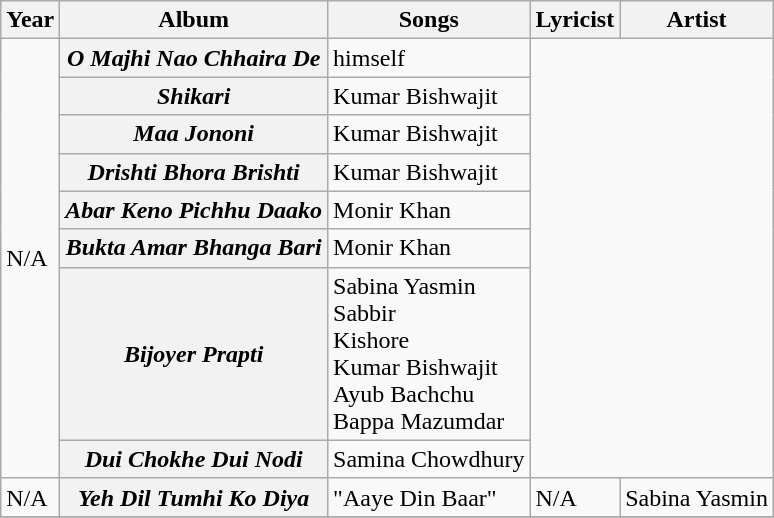<table class="wikitable sortable">
<tr>
<th>Year</th>
<th>Album</th>
<th>Songs</th>
<th>Lyricist</th>
<th>Artist</th>
</tr>
<tr>
<td rowspan=8>N/A</td>
<th><em>O Majhi Nao Chhaira De</em></th>
<td>himself</td>
</tr>
<tr>
<th><em>Shikari</em></th>
<td>Kumar Bishwajit</td>
</tr>
<tr>
<th><em>Maa Jononi</em></th>
<td>Kumar Bishwajit</td>
</tr>
<tr>
<th><em>Drishti Bhora Brishti</em></th>
<td>Kumar Bishwajit</td>
</tr>
<tr>
<th><em>Abar Keno Pichhu Daako</em></th>
<td>Monir Khan</td>
</tr>
<tr>
<th><em>Bukta Amar Bhanga Bari</em></th>
<td>Monir Khan</td>
</tr>
<tr>
<th><em>Bijoyer Prapti</em></th>
<td>Sabina Yasmin<br>Sabbir<br>Kishore<br>Kumar Bishwajit<br>Ayub Bachchu<br>Bappa Mazumdar</td>
</tr>
<tr>
<th><em>Dui Chokhe Dui Nodi</em></th>
<td>Samina Chowdhury</td>
</tr>
<tr>
<td>N/A</td>
<th><em>Yeh Dil Tumhi Ko Diya</em></th>
<td>"Aaye Din Baar"</td>
<td>N/A</td>
<td>Sabina Yasmin</td>
</tr>
<tr>
</tr>
</table>
